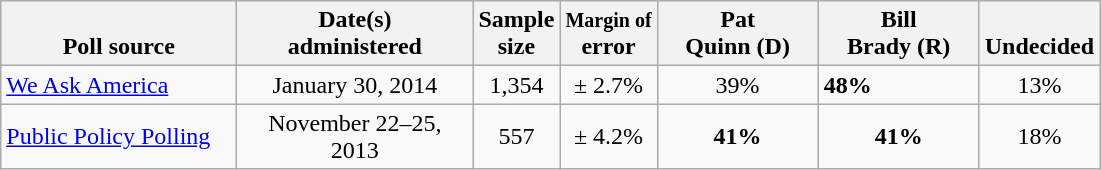<table class="wikitable">
<tr valign= bottom>
<th style="width:150px;">Poll source</th>
<th style="width:150px;">Date(s)<br>administered</th>
<th class=small>Sample<br>size</th>
<th><small>Margin of</small><br>error</th>
<th style="width:100px;">Pat<br>Quinn (D)</th>
<th style="width:100px;">Bill<br>Brady (R)</th>
<th style="width:40px;">Undecided</th>
</tr>
<tr>
<td><a href='#'>We Ask America</a></td>
<td align=center>January 30, 2014</td>
<td align=center>1,354</td>
<td align=center>± 2.7%</td>
<td align=center>39%</td>
<td><strong>48%</strong></td>
<td align=center>13%</td>
</tr>
<tr>
<td><a href='#'>Public Policy Polling</a></td>
<td align=center>November 22–25, 2013</td>
<td align=center>557</td>
<td align=center>± 4.2%</td>
<td align=center><strong>41%</strong></td>
<td align=center><strong>41%</strong></td>
<td align=center>18%</td>
</tr>
</table>
